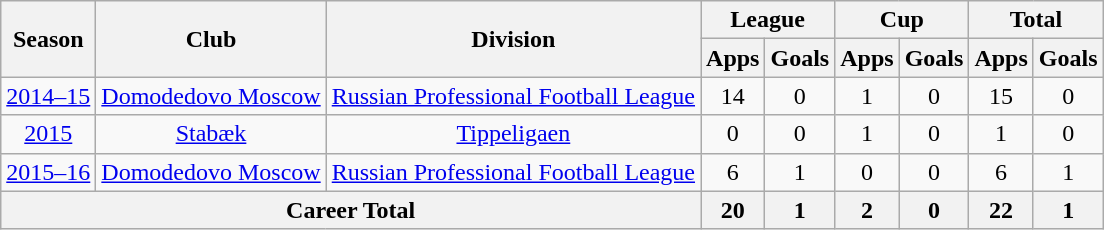<table class="wikitable" style="text-align: center;">
<tr>
<th rowspan="2">Season</th>
<th rowspan="2">Club</th>
<th rowspan="2">Division</th>
<th colspan="2">League</th>
<th colspan="2">Cup</th>
<th colspan="2">Total</th>
</tr>
<tr>
<th>Apps</th>
<th>Goals</th>
<th>Apps</th>
<th>Goals</th>
<th>Apps</th>
<th>Goals</th>
</tr>
<tr>
<td><a href='#'>2014–15</a></td>
<td rowspan="1" valign="center"><a href='#'>Domodedovo Moscow</a></td>
<td rowspan="1" valign="center"><a href='#'>Russian Professional Football League</a></td>
<td>14</td>
<td>0</td>
<td>1</td>
<td>0</td>
<td>15</td>
<td>0</td>
</tr>
<tr>
<td><a href='#'>2015</a></td>
<td rowspan="1" valign="center"><a href='#'>Stabæk</a></td>
<td rowspan="1" valign="center"><a href='#'>Tippeligaen</a></td>
<td>0</td>
<td>0</td>
<td>1</td>
<td>0</td>
<td>1</td>
<td>0</td>
</tr>
<tr>
<td><a href='#'>2015–16</a></td>
<td rowspan="1" valign="center"><a href='#'>Domodedovo Moscow</a></td>
<td rowspan="1" valign="center"><a href='#'>Russian Professional Football League</a></td>
<td>6</td>
<td>1</td>
<td>0</td>
<td>0</td>
<td>6</td>
<td>1</td>
</tr>
<tr>
<th colspan="3">Career Total</th>
<th>20</th>
<th>1</th>
<th>2</th>
<th>0</th>
<th>22</th>
<th>1</th>
</tr>
</table>
